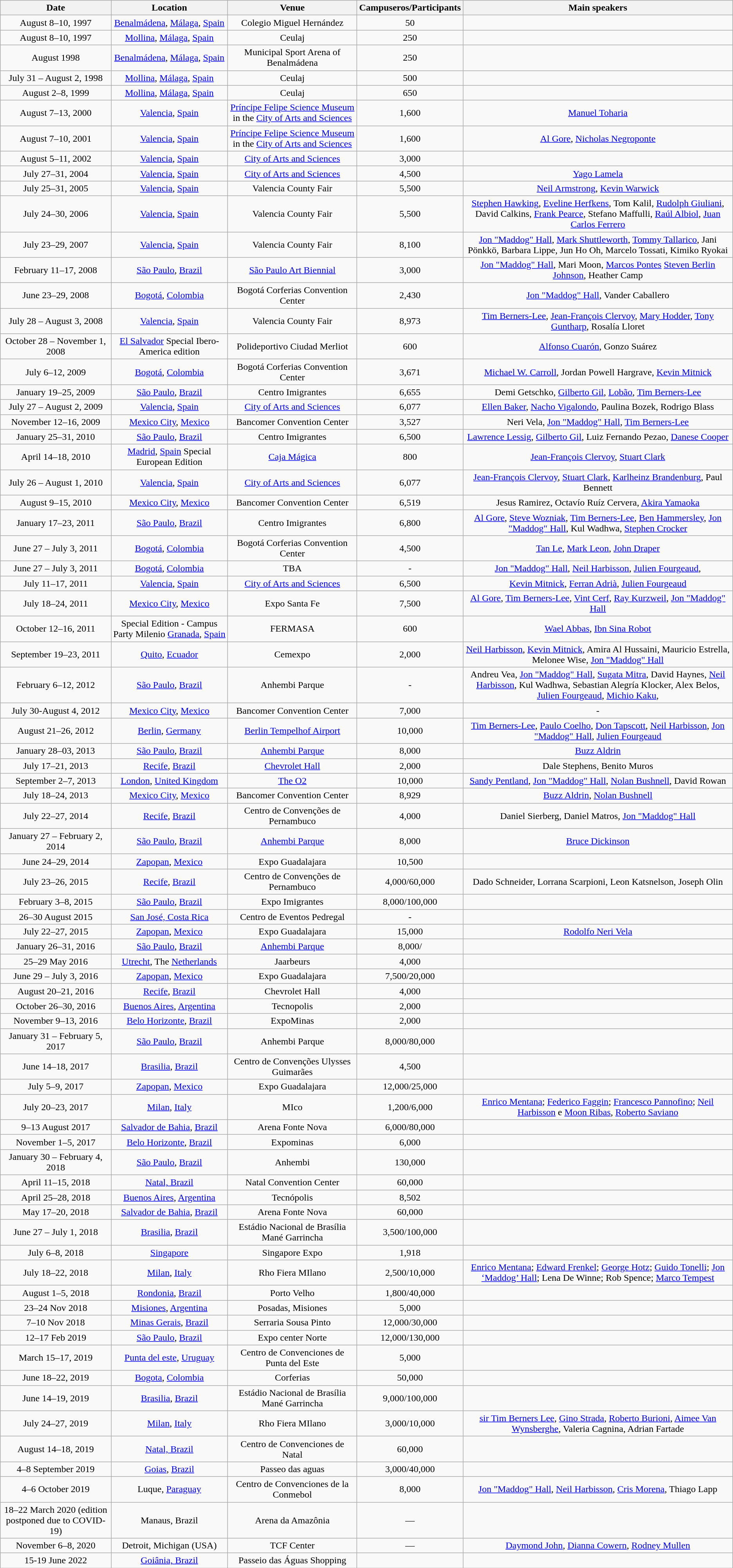<table class="wikitable">
<tr>
<th>Date</th>
<th>Location</th>
<th>Venue</th>
<th>Campuseros/Participants</th>
<th>Main speakers</th>
</tr>
<tr style="text-align:center;">
<td>August 8–10, 1997</td>
<td><a href='#'>Benalmádena</a>, <a href='#'>Málaga</a>, <a href='#'>Spain</a></td>
<td>Colegio Miguel Hernández</td>
<td>50</td>
<td></td>
</tr>
<tr style="text-align:center;">
<td>August 8–10, 1997</td>
<td><a href='#'>Mollina</a>, <a href='#'>Málaga</a>, <a href='#'>Spain</a></td>
<td>Ceulaj</td>
<td>250</td>
<td></td>
</tr>
<tr style="text-align:center;">
<td>August 1998</td>
<td><a href='#'>Benalmádena</a>, <a href='#'>Málaga</a>, <a href='#'>Spain</a></td>
<td>Municipal Sport Arena of Benalmádena</td>
<td>250</td>
<td></td>
</tr>
<tr style="text-align:center;">
<td>July 31 – August 2, 1998</td>
<td><a href='#'>Mollina</a>, <a href='#'>Málaga</a>, <a href='#'>Spain</a></td>
<td>Ceulaj</td>
<td>500</td>
<td></td>
</tr>
<tr style="text-align:center;">
<td>August 2–8, 1999</td>
<td><a href='#'>Mollina</a>, <a href='#'>Málaga</a>, <a href='#'>Spain</a></td>
<td>Ceulaj</td>
<td>650</td>
<td></td>
</tr>
<tr style="text-align:center;">
<td>August 7–13, 2000</td>
<td><a href='#'>Valencia</a>, <a href='#'>Spain</a></td>
<td><a href='#'>Príncipe Felipe Science Museum</a> in the <a href='#'>City of Arts and Sciences</a></td>
<td>1,600</td>
<td><a href='#'>Manuel Toharia</a></td>
</tr>
<tr style="text-align:center;">
<td>August 7–10, 2001</td>
<td><a href='#'>Valencia</a>, <a href='#'>Spain</a></td>
<td><a href='#'>Príncipe Felipe Science Museum</a> in the <a href='#'>City of Arts and Sciences</a></td>
<td>1,600</td>
<td><a href='#'>Al Gore</a>, <a href='#'>Nicholas Negroponte</a></td>
</tr>
<tr style="text-align:center;">
<td>August 5–11, 2002</td>
<td><a href='#'>Valencia</a>, <a href='#'>Spain</a></td>
<td><a href='#'>City of Arts and Sciences</a></td>
<td>3,000</td>
<td></td>
</tr>
<tr style="text-align:center;">
<td>July 27–31, 2004</td>
<td><a href='#'>Valencia</a>, <a href='#'>Spain</a></td>
<td><a href='#'>City of Arts and Sciences</a></td>
<td>4,500</td>
<td><a href='#'>Yago Lamela</a></td>
</tr>
<tr style="text-align:center;">
<td>July 25–31, 2005</td>
<td><a href='#'>Valencia</a>, <a href='#'>Spain</a></td>
<td>Valencia County Fair</td>
<td>5,500</td>
<td><a href='#'>Neil Armstrong</a>, <a href='#'>Kevin Warwick</a></td>
</tr>
<tr style="text-align:center;">
<td>July 24–30, 2006</td>
<td><a href='#'>Valencia</a>, <a href='#'>Spain</a></td>
<td>Valencia County Fair</td>
<td>5,500</td>
<td><a href='#'>Stephen Hawking</a>, <a href='#'>Eveline Herfkens</a>, Tom Kalil, <a href='#'>Rudolph Giuliani</a>, David Calkins, <a href='#'>Frank Pearce</a>, Stefano Maffulli, <a href='#'>Raúl Albiol</a>, <a href='#'>Juan Carlos Ferrero</a></td>
</tr>
<tr style="text-align:center;">
<td>July 23–29, 2007</td>
<td><a href='#'>Valencia</a>, <a href='#'>Spain</a></td>
<td>Valencia County Fair</td>
<td>8,100</td>
<td><a href='#'>Jon "Maddog" Hall</a>, <a href='#'>Mark Shuttleworth</a>, <a href='#'>Tommy Tallarico</a>, Jani Pönkkö, Barbara Lippe, Jun Ho Oh, Marcelo Tossati, Kimiko Ryokai</td>
</tr>
<tr style="text-align:center;">
<td>February 11–17, 2008</td>
<td><a href='#'>São Paulo</a>, <a href='#'>Brazil</a></td>
<td><a href='#'>São Paulo Art Biennial</a></td>
<td>3,000</td>
<td><a href='#'>Jon "Maddog" Hall</a>, Mari Moon, <a href='#'>Marcos Pontes</a> <a href='#'>Steven Berlin Johnson</a>, Heather Camp</td>
</tr>
<tr style="text-align:center;">
<td>June 23–29, 2008</td>
<td><a href='#'>Bogotá</a>, <a href='#'>Colombia</a></td>
<td>Bogotá Corferias Convention Center</td>
<td>2,430</td>
<td><a href='#'>Jon "Maddog" Hall</a>, Vander Caballero</td>
</tr>
<tr style="text-align:center;">
<td>July 28 – August 3, 2008</td>
<td><a href='#'>Valencia</a>, <a href='#'>Spain</a></td>
<td>Valencia County Fair</td>
<td>8,973</td>
<td><a href='#'>Tim Berners-Lee</a>, <a href='#'>Jean-François Clervoy</a>, <a href='#'>Mary Hodder</a>, <a href='#'>Tony Guntharp</a>, Rosalía Lloret</td>
</tr>
<tr style="text-align:center;">
<td>October 28 – November 1, 2008</td>
<td><a href='#'>El Salvador</a> Special Ibero-America edition</td>
<td>Polideportivo Ciudad Merliot</td>
<td>600</td>
<td><a href='#'>Alfonso Cuarón</a>, Gonzo Suárez</td>
</tr>
<tr style="text-align:center;">
<td>July 6–12, 2009</td>
<td><a href='#'>Bogotá</a>, <a href='#'>Colombia</a></td>
<td>Bogotá Corferias Convention Center</td>
<td>3,671</td>
<td><a href='#'>Michael W. Carroll</a>, Jordan Powell Hargrave, <a href='#'>Kevin Mitnick</a></td>
</tr>
<tr style="text-align:center;">
<td>January 19–25, 2009</td>
<td><a href='#'>São Paulo</a>, <a href='#'>Brazil</a></td>
<td>Centro Imigrantes</td>
<td>6,655</td>
<td>Demi Getschko, <a href='#'>Gilberto Gil</a>, <a href='#'>Lobão</a>, <a href='#'>Tim Berners-Lee</a></td>
</tr>
<tr style="text-align:center;">
<td>July 27 – August 2, 2009</td>
<td><a href='#'>Valencia</a>, <a href='#'>Spain</a></td>
<td><a href='#'>City of Arts and Sciences</a></td>
<td>6,077</td>
<td><a href='#'>Ellen Baker</a>, <a href='#'>Nacho Vigalondo</a>, Paulina Bozek, Rodrigo Blass</td>
</tr>
<tr style="text-align:center;">
<td>November 12–16, 2009</td>
<td><a href='#'>Mexico City</a>, <a href='#'>Mexico</a></td>
<td>Bancomer Convention Center</td>
<td>3,527</td>
<td>Neri Vela, <a href='#'>Jon "Maddog" Hall</a>, <a href='#'>Tim Berners-Lee</a></td>
</tr>
<tr style="text-align:center;">
<td>January 25–31, 2010</td>
<td><a href='#'>São Paulo</a>, <a href='#'>Brazil</a></td>
<td>Centro Imigrantes</td>
<td>6,500</td>
<td><a href='#'>Lawrence Lessig</a>, <a href='#'>Gilberto Gil</a>, Luiz Fernando Pezao, <a href='#'>Danese Cooper</a></td>
</tr>
<tr style="text-align:center;">
<td>April 14–18, 2010</td>
<td><a href='#'>Madrid</a>, <a href='#'>Spain</a> Special European Edition</td>
<td><a href='#'>Caja Mágica</a></td>
<td>800</td>
<td><a href='#'>Jean-François Clervoy</a>, <a href='#'>Stuart Clark</a></td>
</tr>
<tr style="text-align:center;">
<td>July 26 – August 1, 2010</td>
<td><a href='#'>Valencia</a>, <a href='#'>Spain</a></td>
<td><a href='#'>City of Arts and Sciences</a></td>
<td>6,077</td>
<td><a href='#'>Jean-François Clervoy</a>, <a href='#'>Stuart Clark</a>, <a href='#'>Karlheinz Brandenburg</a>, Paul Bennett</td>
</tr>
<tr style="text-align:center;">
<td>August 9–15, 2010</td>
<td><a href='#'>Mexico City</a>, <a href='#'>Mexico</a></td>
<td>Bancomer Convention Center</td>
<td>6,519</td>
<td>Jesus Ramirez, Octavío Ruíz Cervera, <a href='#'>Akira Yamaoka</a></td>
</tr>
<tr style="text-align:center;">
<td>January 17–23, 2011</td>
<td><a href='#'>São Paulo</a>, <a href='#'>Brazil</a></td>
<td>Centro Imigrantes</td>
<td>6,800</td>
<td><a href='#'>Al Gore</a>, <a href='#'>Steve Wozniak</a>, <a href='#'>Tim Berners-Lee</a>, <a href='#'>Ben Hammersley</a>, <a href='#'>Jon "Maddog" Hall</a>, Kul Wadhwa, <a href='#'>Stephen Crocker</a></td>
</tr>
<tr style="text-align:center;">
<td>June 27 – July 3, 2011</td>
<td><a href='#'>Bogotá</a>, <a href='#'>Colombia</a></td>
<td>Bogotá Corferias Convention Center</td>
<td>4,500</td>
<td><a href='#'>Tan Le</a>, <a href='#'>Mark Leon</a>, <a href='#'>John Draper</a></td>
</tr>
<tr style="text-align:center;">
<td>June 27 – July 3, 2011</td>
<td><a href='#'>Bogotá</a>, <a href='#'>Colombia</a></td>
<td>TBA</td>
<td>-</td>
<td><a href='#'>Jon "Maddog" Hall</a>, <a href='#'>Neil Harbisson</a>, <a href='#'>Julien Fourgeaud</a>,</td>
</tr>
<tr style="text-align:center;">
<td>July 11–17, 2011</td>
<td><a href='#'>Valencia</a>, <a href='#'>Spain</a></td>
<td><a href='#'>City of Arts and Sciences</a></td>
<td>6,500</td>
<td><a href='#'>Kevin Mitnick</a>, <a href='#'>Ferran Adrià</a>, <a href='#'>Julien Fourgeaud</a></td>
</tr>
<tr style="text-align:center;">
<td>July 18–24, 2011</td>
<td><a href='#'>Mexico City</a>, <a href='#'>Mexico</a></td>
<td>Expo Santa Fe</td>
<td>7,500</td>
<td><a href='#'>Al Gore</a>, <a href='#'>Tim Berners-Lee</a>, <a href='#'>Vint Cerf</a>, <a href='#'>Ray Kurzweil</a>, <a href='#'>Jon "Maddog" Hall</a></td>
</tr>
<tr style="text-align:center;">
<td>October 12–16, 2011</td>
<td>Special Edition - Campus Party Milenio <a href='#'>Granada</a>, <a href='#'>Spain</a></td>
<td>FERMASA</td>
<td>600</td>
<td><a href='#'>Wael Abbas</a>, <a href='#'>Ibn Sina Robot</a></td>
</tr>
<tr style="text-align:center;">
<td>September 19–23, 2011</td>
<td><a href='#'>Quito</a>, <a href='#'>Ecuador</a></td>
<td>Cemexpo</td>
<td>2,000</td>
<td><a href='#'>Neil Harbisson</a>, <a href='#'>Kevin Mitnick</a>, Amira Al Hussaini, Mauricio Estrella, Melonee Wise, <a href='#'>Jon "Maddog" Hall</a></td>
</tr>
<tr style="text-align:center;">
<td>February 6–12, 2012</td>
<td><a href='#'>São Paulo</a>, <a href='#'>Brazil</a></td>
<td>Anhembi Parque</td>
<td>-</td>
<td>Andreu Vea, <a href='#'>Jon "Maddog" Hall</a>, <a href='#'>Sugata Mitra</a>, David Haynes, <a href='#'>Neil Harbisson</a>, Kul Wadhwa, Sebastian Alegría Klocker, Alex Belos, <a href='#'>Julien Fourgeaud</a>, <a href='#'>Michio Kaku</a>,</td>
</tr>
<tr style="text-align:center;">
<td>July 30-August 4, 2012</td>
<td><a href='#'>Mexico City</a>, <a href='#'>Mexico</a></td>
<td>Bancomer Convention Center</td>
<td>7,000</td>
<td>-</td>
</tr>
<tr style="text-align:center;">
<td>August 21–26, 2012</td>
<td><a href='#'>Berlin</a>, <a href='#'>Germany</a></td>
<td><a href='#'>Berlin Tempelhof Airport</a></td>
<td>10,000</td>
<td><a href='#'>Tim Berners-Lee</a>, <a href='#'>Paulo Coelho</a>, <a href='#'>Don Tapscott</a>, <a href='#'>Neil Harbisson</a>, <a href='#'>Jon "Maddog" Hall</a>, <a href='#'>Julien Fourgeaud</a></td>
</tr>
<tr style="text-align:center;">
<td>January 28–03, 2013</td>
<td><a href='#'>São Paulo</a>, <a href='#'>Brazil</a></td>
<td><a href='#'>Anhembi Parque</a></td>
<td>8,000</td>
<td><a href='#'>Buzz Aldrin</a></td>
</tr>
<tr style="text-align:center;">
<td>July 17–21, 2013</td>
<td><a href='#'>Recife</a>, <a href='#'>Brazil</a></td>
<td><a href='#'>Chevrolet Hall</a></td>
<td>2,000</td>
<td>Dale Stephens, Benito Muros</td>
</tr>
<tr style="text-align:center;">
<td>September 2–7, 2013</td>
<td><a href='#'>London</a>, <a href='#'>United Kingdom</a></td>
<td><a href='#'>The O2</a></td>
<td>10,000</td>
<td><a href='#'>Sandy Pentland</a>, <a href='#'>Jon "Maddog" Hall</a>, <a href='#'>Nolan Bushnell</a>, David Rowan</td>
</tr>
<tr style="text-align:center;">
<td>July 18–24, 2013</td>
<td><a href='#'>Mexico City</a>, <a href='#'>Mexico</a></td>
<td>Bancomer Convention Center</td>
<td>8,929</td>
<td><a href='#'>Buzz Aldrin</a>, <a href='#'>Nolan Bushnell</a></td>
</tr>
<tr style="text-align:center;">
<td>July 22–27, 2014</td>
<td><a href='#'>Recife</a>, <a href='#'>Brazil</a></td>
<td>Centro de Convenções de Pernambuco</td>
<td>4,000</td>
<td>Daniel Sierberg,  Daniel Matros, <a href='#'>Jon "Maddog" Hall</a></td>
</tr>
<tr style="text-align:center;">
<td>January 27 – February 2, 2014</td>
<td><a href='#'>São Paulo</a>, <a href='#'>Brazil</a></td>
<td><a href='#'>Anhembi Parque</a></td>
<td>8,000</td>
<td><a href='#'>Bruce Dickinson</a></td>
</tr>
<tr style="text-align:center;">
<td>June 24–29, 2014</td>
<td><a href='#'>Zapopan</a>, <a href='#'>Mexico</a></td>
<td>Expo Guadalajara</td>
<td>10,500</td>
<td></td>
</tr>
<tr style="text-align:center;">
<td>July 23–26, 2015</td>
<td><a href='#'>Recife</a>, <a href='#'>Brazil</a></td>
<td>Centro de Convenções de Pernambuco</td>
<td>4,000/60,000</td>
<td>Dado Schneider, Lorrana Scarpioni, Leon Katsnelson, Joseph Olin</td>
</tr>
<tr style="text-align:center;">
<td>February 3–8, 2015</td>
<td><a href='#'>São Paulo</a>, <a href='#'>Brazil</a></td>
<td>Expo Imigrantes</td>
<td>8,000/100,000</td>
<td></td>
</tr>
<tr style="text-align:center;">
<td>26–30 August 2015</td>
<td><a href='#'>San José, Costa Rica</a></td>
<td>Centro de Eventos Pedregal</td>
<td>-</td>
<td></td>
</tr>
<tr style="text-align:center;">
<td>July 22–27, 2015</td>
<td><a href='#'>Zapopan</a>, <a href='#'>Mexico</a></td>
<td>Expo Guadalajara</td>
<td>15,000</td>
<td><a href='#'>Rodolfo Neri Vela</a></td>
</tr>
<tr style="text-align:center;">
<td>January 26–31, 2016</td>
<td><a href='#'>São Paulo</a>, <a href='#'>Brazil</a></td>
<td><a href='#'>Anhembi Parque</a></td>
<td>8,000/</td>
<td></td>
</tr>
<tr style="text-align:center;">
<td>25–29 May 2016</td>
<td><a href='#'>Utrecht</a>, The <a href='#'>Netherlands</a></td>
<td>Jaarbeurs</td>
<td>4,000</td>
<td></td>
</tr>
<tr style="text-align:center;">
<td>June 29 – July 3, 2016</td>
<td><a href='#'>Zapopan</a>, <a href='#'>Mexico</a></td>
<td>Expo Guadalajara</td>
<td>7,500/20,000</td>
<td></td>
</tr>
<tr style="text-align:center;">
<td>August 20–21, 2016</td>
<td><a href='#'>Recife</a>, <a href='#'>Brazil</a></td>
<td>Chevrolet Hall</td>
<td>4,000</td>
<td></td>
</tr>
<tr style="text-align:center;">
<td>October 26–30, 2016</td>
<td><a href='#'>Buenos Aires</a>, <a href='#'>Argentina</a></td>
<td>Tecnopolis</td>
<td>2,000</td>
<td></td>
</tr>
<tr style="text-align:center;">
<td>November 9–13, 2016</td>
<td><a href='#'>Belo Horizonte</a>, <a href='#'>Brazil</a></td>
<td>ExpoMinas</td>
<td>2,000</td>
<td></td>
</tr>
<tr style="text-align:center;">
<td>January 31 – February 5, 2017</td>
<td><a href='#'>São Paulo</a>, <a href='#'>Brazil</a></td>
<td>Anhembi Parque</td>
<td>8,000/80,000</td>
<td></td>
</tr>
<tr style="text-align:center;">
<td>June 14–18, 2017</td>
<td><a href='#'>Brasilia</a>, <a href='#'>Brazil</a></td>
<td>Centro de Convenções Ulysses Guimarães</td>
<td>4,500</td>
<td></td>
</tr>
<tr style="text-align:center;">
<td>July 5–9, 2017</td>
<td><a href='#'>Zapopan</a>, <a href='#'>Mexico</a></td>
<td>Expo Guadalajara</td>
<td>12,000/25,000</td>
<td></td>
</tr>
<tr style="text-align:center;">
<td>July 20–23, 2017</td>
<td><a href='#'>Milan</a>, <a href='#'>Italy</a></td>
<td>MIco</td>
<td>1,200/6,000</td>
<td><a href='#'>Enrico Mentana</a>; <a href='#'>Federico Faggin</a>; <a href='#'>Francesco Pannofino</a>; <a href='#'>Neil Harbisson</a> e <a href='#'>Moon Ribas</a>, <a href='#'>Roberto Saviano</a></td>
</tr>
<tr style="text-align:center;">
<td>9–13 August 2017</td>
<td><a href='#'>Salvador de Bahia</a>, <a href='#'>Brazil</a></td>
<td>Arena Fonte Nova</td>
<td>6,000/80,000</td>
<td></td>
</tr>
<tr style="text-align:center;">
<td>November 1–5, 2017</td>
<td><a href='#'>Belo Horizonte</a>, <a href='#'>Brazil</a></td>
<td>Expominas</td>
<td>6,000</td>
<td></td>
</tr>
<tr style="text-align:center;">
<td>January 30 – February 4, 2018</td>
<td><a href='#'>São Paulo</a>, <a href='#'>Brazil</a></td>
<td>Anhembi</td>
<td>130,000</td>
<td></td>
</tr>
<tr style="text-align:center;">
<td>April 11–15, 2018</td>
<td><a href='#'>Natal, Brazil</a></td>
<td>Natal Convention Center</td>
<td>60,000</td>
<td></td>
</tr>
<tr style="text-align:center;">
<td>April 25–28, 2018</td>
<td><a href='#'>Buenos Aires</a>, <a href='#'>Argentina</a></td>
<td>Tecnópolis</td>
<td>8,502</td>
<td></td>
</tr>
<tr style="text-align:center;">
<td>May 17–20, 2018</td>
<td><a href='#'>Salvador de Bahia</a>, <a href='#'>Brazil</a></td>
<td>Arena Fonte Nova</td>
<td>60,000</td>
<td></td>
</tr>
<tr style="text-align:center;">
<td>June 27 – July 1, 2018</td>
<td><a href='#'>Brasilia</a>, <a href='#'>Brazil</a></td>
<td>Estádio Nacional de Brasília Mané Garrincha</td>
<td>3,500/100,000</td>
<td></td>
</tr>
<tr style="text-align:center;">
<td>July 6–8, 2018</td>
<td><a href='#'>Singapore</a></td>
<td>Singapore Expo</td>
<td>1,918</td>
<td></td>
</tr>
<tr style="text-align:center;">
<td>July 18–22, 2018</td>
<td><a href='#'>Milan</a>, <a href='#'>Italy</a></td>
<td>Rho Fiera MIlano</td>
<td>2,500/10,000</td>
<td><a href='#'>Enrico Mentana</a>; <a href='#'>Edward Frenkel</a>; <a href='#'>George Hotz</a>; <a href='#'>Guido Tonelli</a>; <a href='#'>Jon ‘Maddog’ Hall</a>; Lena De Winne; Rob Spence; <a href='#'>Marco Tempest</a></td>
</tr>
<tr style="text-align:center;">
<td>August 1–5, 2018</td>
<td><a href='#'>Rondonia</a>, <a href='#'>Brazil</a></td>
<td>Porto Velho</td>
<td>1,800/40,000</td>
<td></td>
</tr>
<tr style="text-align:center;">
<td>23–24 Nov 2018</td>
<td><a href='#'>Misiones</a>, <a href='#'>Argentina</a></td>
<td>Posadas, Misiones</td>
<td>5,000</td>
<td></td>
</tr>
<tr style="text-align:center;">
<td>7–10 Nov 2018</td>
<td><a href='#'>Minas Gerais</a>, <a href='#'>Brazil</a></td>
<td>Serraria Sousa Pinto</td>
<td>12,000/30,000</td>
<td></td>
</tr>
<tr style="text-align:center;">
<td>12–17 Feb 2019</td>
<td><a href='#'>São Paulo</a>, <a href='#'>Brazil</a></td>
<td>Expo center Norte</td>
<td>12,000/130,000</td>
<td></td>
</tr>
<tr style="text-align:center;">
<td>March 15–17, 2019</td>
<td><a href='#'>Punta del este</a>, <a href='#'>Uruguay</a></td>
<td>Centro de Convenciones de Punta del Este</td>
<td>5,000</td>
<td></td>
</tr>
<tr style="text-align:center;">
<td>June 18–22, 2019</td>
<td><a href='#'>Bogota</a>, <a href='#'>Colombia</a></td>
<td>Corferias</td>
<td>50,000</td>
<td></td>
</tr>
<tr style="text-align:center;">
<td>June 14–19, 2019</td>
<td><a href='#'>Brasilia</a>, <a href='#'>Brazil</a></td>
<td>Estádio Nacional de Brasília Mané Garrincha</td>
<td>9,000/100,000</td>
<td></td>
</tr>
<tr style="text-align:center;">
<td>July 24–27, 2019</td>
<td><a href='#'>Milan</a>, <a href='#'>Italy</a></td>
<td>Rho Fiera MIlano</td>
<td>3,000/10,000</td>
<td><a href='#'>sir Tim Berners Lee</a>, <a href='#'>Gino Strada</a>, <a href='#'>Roberto Burioni</a>, <a href='#'>Aimee Van Wynsberghe</a>, Valeria Cagnina, Adrian Fartade</td>
</tr>
<tr style="text-align:center;">
<td>August 14–18, 2019</td>
<td><a href='#'>Natal, Brazil</a></td>
<td>Centro de Convenciones de Natal</td>
<td>60,000</td>
<td></td>
</tr>
<tr style="text-align:center;">
<td>4–8 September 2019</td>
<td><a href='#'>Goias</a>, <a href='#'>Brazil</a></td>
<td>Passeo das aguas</td>
<td>3,000/40,000</td>
<td></td>
</tr>
<tr style="text-align:center;">
<td>4–6 October 2019</td>
<td>Luque, <a href='#'>Paraguay</a></td>
<td>Centro de Convenciones de la Conmebol</td>
<td>8,000</td>
<td><a href='#'>Jon "Maddog" Hall</a>, <a href='#'>Neil Harbisson</a>, <a href='#'>Cris Morena</a>, Thiago Lapp</td>
</tr>
<tr style="text-align:center;">
<td>18–22 March 2020 (edition postponed due to COVID-19)</td>
<td>Manaus, Brazil</td>
<td>Arena da Amazônia</td>
<td>—</td>
<td></td>
</tr>
<tr style="text-align:center;">
<td>November 6–8, 2020</td>
<td>Detroit, Michigan (USA)</td>
<td>TCF Center</td>
<td>—</td>
<td><a href='#'>Daymond John</a>, <a href='#'>Dianna Cowern</a>, <a href='#'>Rodney Mullen</a></td>
</tr>
<tr style="text-align:center;">
<td>15-19 June 2022</td>
<td><a href='#'>Goiânia, Brazil</a></td>
<td>Passeio das Águas Shopping</td>
<td></td>
<td></td>
</tr>
</table>
